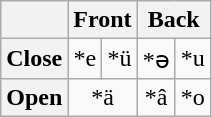<table class="wikitable" style="text-align: center;">
<tr>
<th></th>
<th colspan="2">Front</th>
<th colspan="2">Back</th>
</tr>
<tr>
<th>Close</th>
<td>*e</td>
<td>*ü</td>
<td>*ə</td>
<td>*u</td>
</tr>
<tr>
<th>Open</th>
<td colspan="2">*ä</td>
<td>*â</td>
<td>*o</td>
</tr>
</table>
